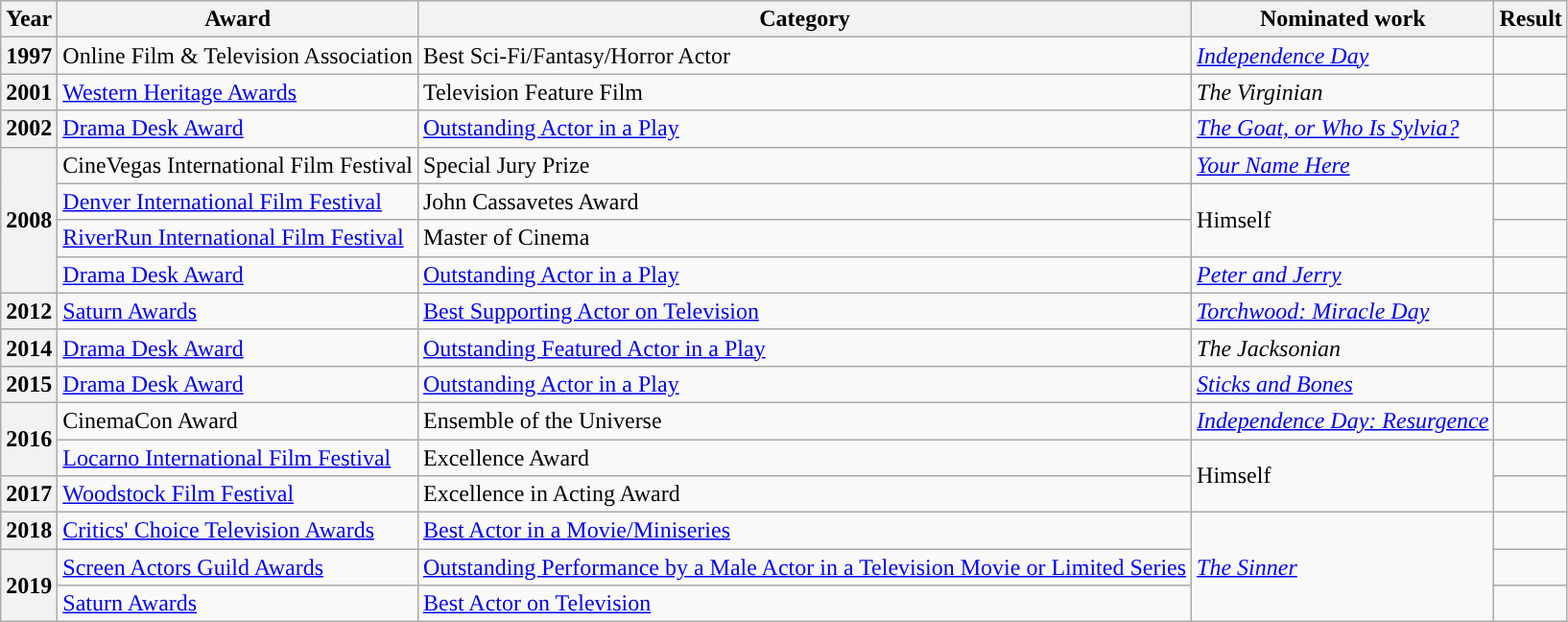<table class="wikitable">
<tr>
<th scope="col">Year</th>
<th scope="col">Award</th>
<th scope="col">Category</th>
<th scope="col">Nominated work</th>
<th scope="col">Result</th>
</tr>
<tr>
<th scope="row" style="text-align:center;">1997</th>
<td>Online Film & Television Association</td>
<td>Best Sci-Fi/Fantasy/Horror Actor</td>
<td><em><a href='#'>Independence Day</a></em></td>
<td></td>
</tr>
<tr>
<th scope="row" style="text-align:center;">2001</th>
<td><a href='#'>Western Heritage Awards</a></td>
<td>Television Feature Film</td>
<td><em>The Virginian</em></td>
<td></td>
</tr>
<tr>
<th scope="row" style="text-align:center;">2002</th>
<td><a href='#'>Drama Desk Award</a></td>
<td><a href='#'>Outstanding Actor in a Play</a></td>
<td><em><a href='#'>The Goat, or Who Is Sylvia?</a></em></td>
<td></td>
</tr>
<tr>
<th scope="row" style="text-align:center;" rowspan=4>2008</th>
<td>CineVegas International Film Festival</td>
<td>Special Jury Prize</td>
<td><em><a href='#'>Your Name Here</a></em></td>
<td></td>
</tr>
<tr>
<td><a href='#'>Denver International Film Festival</a></td>
<td>John Cassavetes Award</td>
<td rowspan=2>Himself</td>
<td></td>
</tr>
<tr>
<td><a href='#'>RiverRun International Film Festival</a></td>
<td>Master of Cinema</td>
<td></td>
</tr>
<tr>
<td><a href='#'>Drama Desk Award</a></td>
<td><a href='#'>Outstanding Actor in a Play</a></td>
<td><em><a href='#'>Peter and Jerry</a></em></td>
<td></td>
</tr>
<tr>
<th scope="row" style="text-align:center;">2012</th>
<td><a href='#'>Saturn Awards</a></td>
<td><a href='#'>Best Supporting Actor on Television</a></td>
<td><em><a href='#'>Torchwood: Miracle Day</a></em></td>
<td></td>
</tr>
<tr>
<th scope="row" style="text-align:center;">2014</th>
<td><a href='#'>Drama Desk Award</a></td>
<td><a href='#'>Outstanding Featured Actor in a Play</a></td>
<td><em>The Jacksonian</em></td>
<td></td>
</tr>
<tr>
<th scope="row" style="text-align:center;">2015</th>
<td><a href='#'>Drama Desk Award</a></td>
<td><a href='#'>Outstanding Actor in a Play</a></td>
<td><em><a href='#'>Sticks and Bones</a></em></td>
<td></td>
</tr>
<tr>
<th scope="row" style="text-align:center;" rowspan=2>2016</th>
<td>CinemaCon Award</td>
<td>Ensemble of the Universe</td>
<td><em><a href='#'>Independence Day: Resurgence</a></em></td>
<td></td>
</tr>
<tr>
<td><a href='#'>Locarno International Film Festival</a></td>
<td>Excellence Award</td>
<td rowspan=2>Himself</td>
<td></td>
</tr>
<tr>
<th scope="row" style="text-align:center;">2017</th>
<td><a href='#'>Woodstock Film Festival</a></td>
<td>Excellence in Acting Award</td>
<td></td>
</tr>
<tr>
<th scope="row" style="text-align:center;">2018</th>
<td><a href='#'>Critics' Choice Television Awards</a></td>
<td><a href='#'>Best Actor in a Movie/Miniseries</a></td>
<td rowspan=3><em><a href='#'>The Sinner</a></em></td>
<td></td>
</tr>
<tr>
<th scope="row" style="text-align:center;" rowspan=2>2019</th>
<td><a href='#'>Screen Actors Guild Awards</a></td>
<td><a href='#'>Outstanding Performance by a Male Actor in a Television Movie or Limited Series</a></td>
<td></td>
</tr>
<tr>
<td><a href='#'>Saturn Awards</a></td>
<td><a href='#'>Best Actor on Television</a></td>
<td></td>
</tr>
</table>
